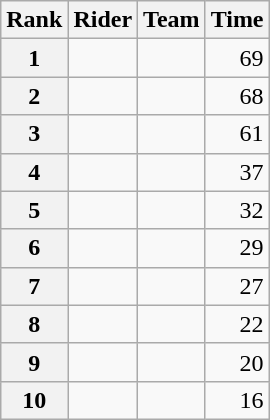<table class="wikitable" margin-bottom:0;">
<tr>
<th scope="col">Rank</th>
<th scope="col">Rider</th>
<th scope="col">Team</th>
<th scope="col">Time</th>
</tr>
<tr>
<th scope="row">1</th>
<td> </td>
<td></td>
<td align="right">69</td>
</tr>
<tr>
<th scope="row">2</th>
<td> </td>
<td></td>
<td align="right">68</td>
</tr>
<tr>
<th scope="row">3</th>
<td></td>
<td></td>
<td align="right">61</td>
</tr>
<tr>
<th scope="row">4</th>
<td></td>
<td></td>
<td align="right">37</td>
</tr>
<tr>
<th scope="row">5</th>
<td></td>
<td></td>
<td align="right">32</td>
</tr>
<tr>
<th scope="row">6</th>
<td> </td>
<td></td>
<td align="right">29</td>
</tr>
<tr>
<th scope="row">7</th>
<td> </td>
<td></td>
<td align="right">27</td>
</tr>
<tr>
<th scope="row">8</th>
<td></td>
<td></td>
<td align="right">22</td>
</tr>
<tr>
<th scope="row">9</th>
<td></td>
<td></td>
<td align="right">20</td>
</tr>
<tr>
<th scope="row">10</th>
<td></td>
<td></td>
<td align="right">16</td>
</tr>
</table>
